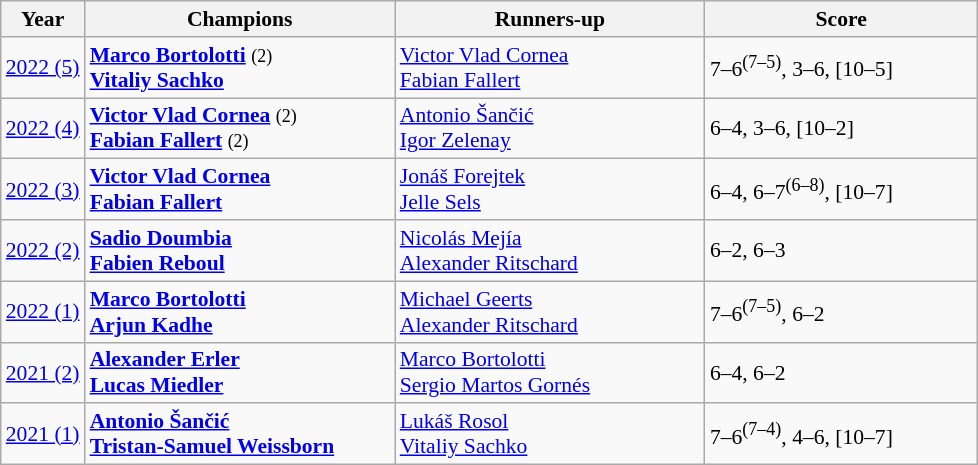<table class="wikitable" style="font-size:90%">
<tr>
<th>Year</th>
<th width="200">Champions</th>
<th width="200">Runners-up</th>
<th width="175">Score</th>
</tr>
<tr>
<td><a href='#'>2022 (5)</a></td>
<td><strong> <a href='#'>Marco Bortolotti</a></strong> <small>(2)</small> <br> <strong> <a href='#'>Vitaliy Sachko</a></strong></td>
<td> <a href='#'>Victor Vlad Cornea</a><br> <a href='#'>Fabian Fallert</a></td>
<td>7–6<sup>(7–5)</sup>, 3–6, [10–5]</td>
</tr>
<tr>
<td><a href='#'>2022 (4)</a></td>
<td><strong> <a href='#'>Victor Vlad Cornea</a></strong> <small>(2)</small> <br> <strong> <a href='#'>Fabian Fallert</a></strong> <small>(2)</small></td>
<td> <a href='#'>Antonio Šančić</a><br> <a href='#'>Igor Zelenay</a></td>
<td>6–4, 3–6, [10–2]</td>
</tr>
<tr>
<td><a href='#'>2022 (3)</a></td>
<td><strong> <a href='#'>Victor Vlad Cornea</a></strong> <br> <strong> <a href='#'>Fabian Fallert</a></strong></td>
<td> <a href='#'>Jonáš Forejtek</a><br> <a href='#'>Jelle Sels</a></td>
<td>6–4, 6–7<sup>(6–8)</sup>, [10–7]</td>
</tr>
<tr>
<td><a href='#'>2022 (2)</a></td>
<td><strong> <a href='#'>Sadio Doumbia</a><br> <a href='#'>Fabien Reboul</a></strong></td>
<td> <a href='#'>Nicolás Mejía</a><br> <a href='#'>Alexander Ritschard</a></td>
<td>6–2, 6–3</td>
</tr>
<tr>
<td><a href='#'>2022 (1)</a></td>
<td><strong> <a href='#'>Marco Bortolotti</a></strong> <br> <strong> <a href='#'>Arjun Kadhe</a></strong></td>
<td> <a href='#'>Michael Geerts</a><br> <a href='#'>Alexander Ritschard</a></td>
<td>7–6<sup>(7–5)</sup>, 6–2</td>
</tr>
<tr>
<td><a href='#'>2021 (2)</a></td>
<td><strong> <a href='#'>Alexander Erler</a><br> <a href='#'>Lucas Miedler</a></strong></td>
<td> <a href='#'>Marco Bortolotti</a><br> <a href='#'>Sergio Martos Gornés</a></td>
<td>6–4, 6–2</td>
</tr>
<tr>
<td><a href='#'>2021 (1)</a></td>
<td><strong> <a href='#'>Antonio Šančić</a><br> <a href='#'>Tristan-Samuel Weissborn</a></strong></td>
<td> <a href='#'>Lukáš Rosol</a><br> <a href='#'>Vitaliy Sachko</a></td>
<td>7–6<sup>(7–4)</sup>, 4–6, [10–7]</td>
</tr>
</table>
